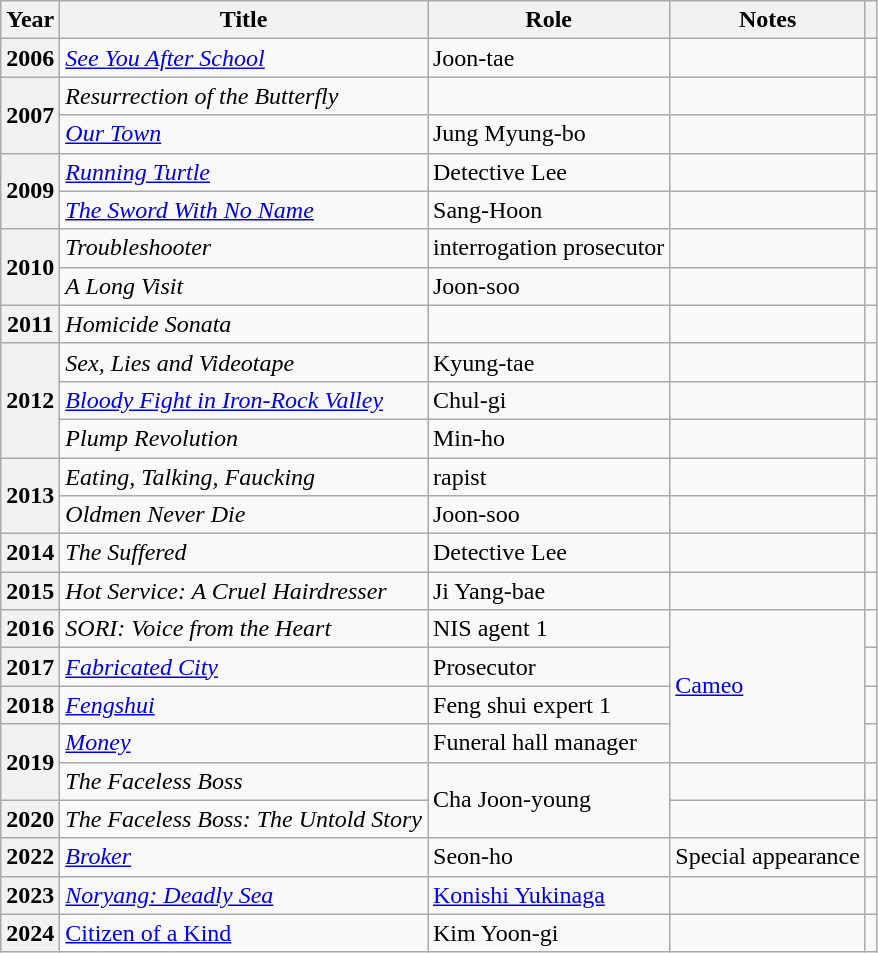<table class="wikitable plainrowheaders sortable">
<tr>
<th scope="col">Year</th>
<th scope="col">Title</th>
<th scope="col">Role</th>
<th scope="col">Notes</th>
<th scope="col" class="unsortable"></th>
</tr>
<tr>
<th scope="row">2006</th>
<td><em><a href='#'>See You After School</a></em></td>
<td>Joon-tae</td>
<td></td>
<td style="text-align:center"></td>
</tr>
<tr>
<th scope="row" rowspan="2">2007</th>
<td><em>Resurrection of the Butterfly</em></td>
<td></td>
<td></td>
<td style="text-align:center"></td>
</tr>
<tr>
<td><em><a href='#'>Our Town</a></em></td>
<td>Jung Myung-bo</td>
<td></td>
<td style="text-align:center"></td>
</tr>
<tr>
<th scope="row" rowspan="2">2009</th>
<td><em><a href='#'>Running Turtle</a></em></td>
<td>Detective Lee</td>
<td></td>
<td style="text-align:center"></td>
</tr>
<tr>
<td><a href='#'><em>The Sword With No Name</em></a></td>
<td>Sang-Hoon</td>
<td></td>
<td style="text-align:center"></td>
</tr>
<tr>
<th scope="row" rowspan="2">2010</th>
<td><em>Troubleshooter</em></td>
<td>interrogation prosecutor</td>
<td></td>
<td style="text-align:center"></td>
</tr>
<tr>
<td><em>A Long Visit</em></td>
<td>Joon-soo</td>
<td></td>
<td style="text-align:center"></td>
</tr>
<tr>
<th scope="row">2011</th>
<td><em>Homicide Sonata</em></td>
<td></td>
<td></td>
<td style="text-align:center"></td>
</tr>
<tr>
<th scope="row" rowspan="3">2012</th>
<td><em>Sex, Lies and Videotape</em></td>
<td>Kyung-tae</td>
<td></td>
<td style="text-align:center"></td>
</tr>
<tr>
<td><em><a href='#'>Bloody Fight in Iron-Rock Valley</a></em></td>
<td>Chul-gi</td>
<td></td>
<td style="text-align:center"></td>
</tr>
<tr>
<td><em>Plump Revolution</em></td>
<td>Min-ho</td>
<td></td>
<td style="text-align:center"></td>
</tr>
<tr>
<th scope="row" rowspan="2">2013</th>
<td><em>Eating, Talking, Faucking</em></td>
<td>rapist</td>
<td></td>
<td style="text-align:center"></td>
</tr>
<tr>
<td><em>Oldmen Never Die</em></td>
<td>Joon-soo</td>
<td></td>
<td style="text-align:center"></td>
</tr>
<tr>
<th scope="row">2014</th>
<td><em>The Suffered</em></td>
<td>Detective Lee</td>
<td></td>
<td style="text-align:center"></td>
</tr>
<tr>
<th scope="row">2015</th>
<td><em>Hot Service: A Cruel Hairdresser</em></td>
<td>Ji Yang-bae</td>
<td></td>
<td style="text-align:center"></td>
</tr>
<tr>
<th scope="row">2016</th>
<td><em>SORI: Voice from the Heart</em></td>
<td>NIS agent 1</td>
<td rowspan="4"><a href='#'>Cameo</a></td>
<td style="text-align:center"></td>
</tr>
<tr>
<th scope="row">2017</th>
<td><em><a href='#'>Fabricated City</a></em></td>
<td>Prosecutor</td>
<td style="text-align:center"></td>
</tr>
<tr>
<th scope="row">2018</th>
<td><em><a href='#'>Fengshui</a></em></td>
<td>Feng shui expert 1</td>
<td style="text-align:center"></td>
</tr>
<tr>
<th scope="row" rowspan="2">2019</th>
<td><a href='#'><em>Money</em></a></td>
<td>Funeral hall manager</td>
<td style="text-align:center"></td>
</tr>
<tr>
<td><em>The Faceless Boss</em></td>
<td rowspan="2">Cha Joon-young</td>
<td></td>
<td style="text-align:center"></td>
</tr>
<tr>
<th scope="row">2020</th>
<td><em>The Faceless Boss: The Untold Story</em></td>
<td></td>
<td style="text-align:center"></td>
</tr>
<tr>
<th scope="row">2022</th>
<td><em><a href='#'>Broker</a></em></td>
<td>Seon-ho</td>
<td>Special appearance</td>
<td style="text-align:center"></td>
</tr>
<tr>
<th scope="row">2023</th>
<td><em><a href='#'>Noryang: Deadly Sea</a></td>
<td><a href='#'>Konishi Yukinaga</a></td>
<td></td>
<td style="text-align:center"></td>
</tr>
<tr>
<th scope="row">2024</th>
<td></em><a href='#'>Citizen of a Kind</a><em></td>
<td>Kim Yoon-gi</td>
<td></td>
<td style="text-align:center"></td>
</tr>
</table>
